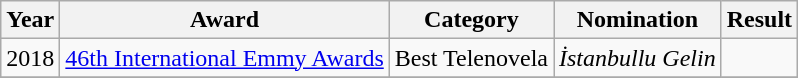<table class="wikitable">
<tr>
<th>Year</th>
<th>Award</th>
<th>Category</th>
<th>Nomination</th>
<th>Result</th>
</tr>
<tr>
<td>2018</td>
<td><a href='#'>46th International Emmy Awards</a></td>
<td>Best Telenovela</td>
<td><em>İstanbullu Gelin</em></td>
<td></td>
</tr>
<tr>
</tr>
</table>
